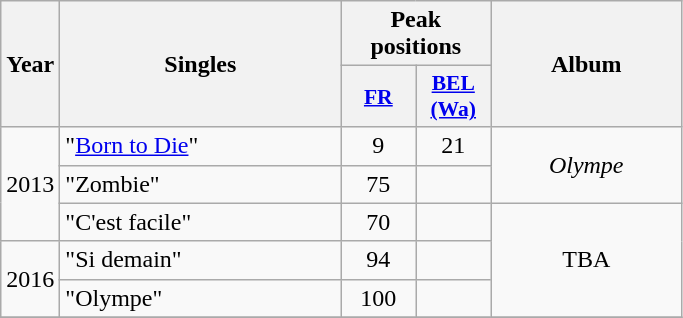<table class="wikitable">
<tr>
<th align="center" rowspan="2" width="10">Year</th>
<th align="center" rowspan="2" width="180">Singles</th>
<th align="center" colspan="2" width="20">Peak positions</th>
<th align="center" rowspan="2" width="120">Album</th>
</tr>
<tr>
<th scope="col" style="width:3em;font-size:90%;"><a href='#'>FR</a><br></th>
<th scope="col" style="width:3em;font-size:90%;"><a href='#'>BEL (Wa)</a><br></th>
</tr>
<tr>
<td style="text-align:center;" rowspan=3>2013</td>
<td>"<a href='#'>Born to Die</a>"</td>
<td style="text-align:center;">9</td>
<td style="text-align:center;">21</td>
<td style="text-align:center;" rowspan=2><em>Olympe</em></td>
</tr>
<tr>
<td>"Zombie"</td>
<td style="text-align:center;">75</td>
<td style="text-align:center;"></td>
</tr>
<tr>
<td>"C'est facile"</td>
<td style="text-align:center;">70</td>
<td style="text-align:center;"></td>
<td style="text-align:center;" rowspan=3>TBA</td>
</tr>
<tr>
<td style="text-align:center;" rowspan=2>2016</td>
<td>"Si demain"</td>
<td style="text-align:center;">94</td>
<td style="text-align:center;"></td>
</tr>
<tr>
<td>"Olympe"</td>
<td style="text-align:center;">100<br></td>
<td style="text-align:center;"></td>
</tr>
<tr>
</tr>
</table>
